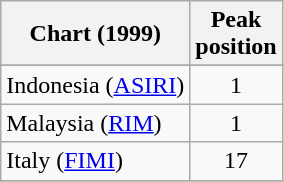<table class="wikitable sortable">
<tr>
<th align="left">Chart (1999)</th>
<th align="center">Peak<br>position</th>
</tr>
<tr>
</tr>
<tr>
<td>Indonesia (<a href='#'>ASIRI</a>)</td>
<td align="center">1</td>
</tr>
<tr>
<td>Malaysia  (<a href='#'>RIM</a>)</td>
<td align="center">1</td>
</tr>
<tr>
<td>Italy (<a href='#'>FIMI</a>)</td>
<td align="center">17</td>
</tr>
<tr>
</tr>
</table>
